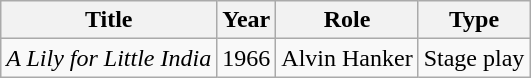<table class="wikitable">
<tr>
<th>Title</th>
<th>Year</th>
<th>Role</th>
<th>Type</th>
</tr>
<tr>
<td><em>A Lily for Little India</em></td>
<td>1966</td>
<td>Alvin Hanker</td>
<td>Stage play</td>
</tr>
</table>
